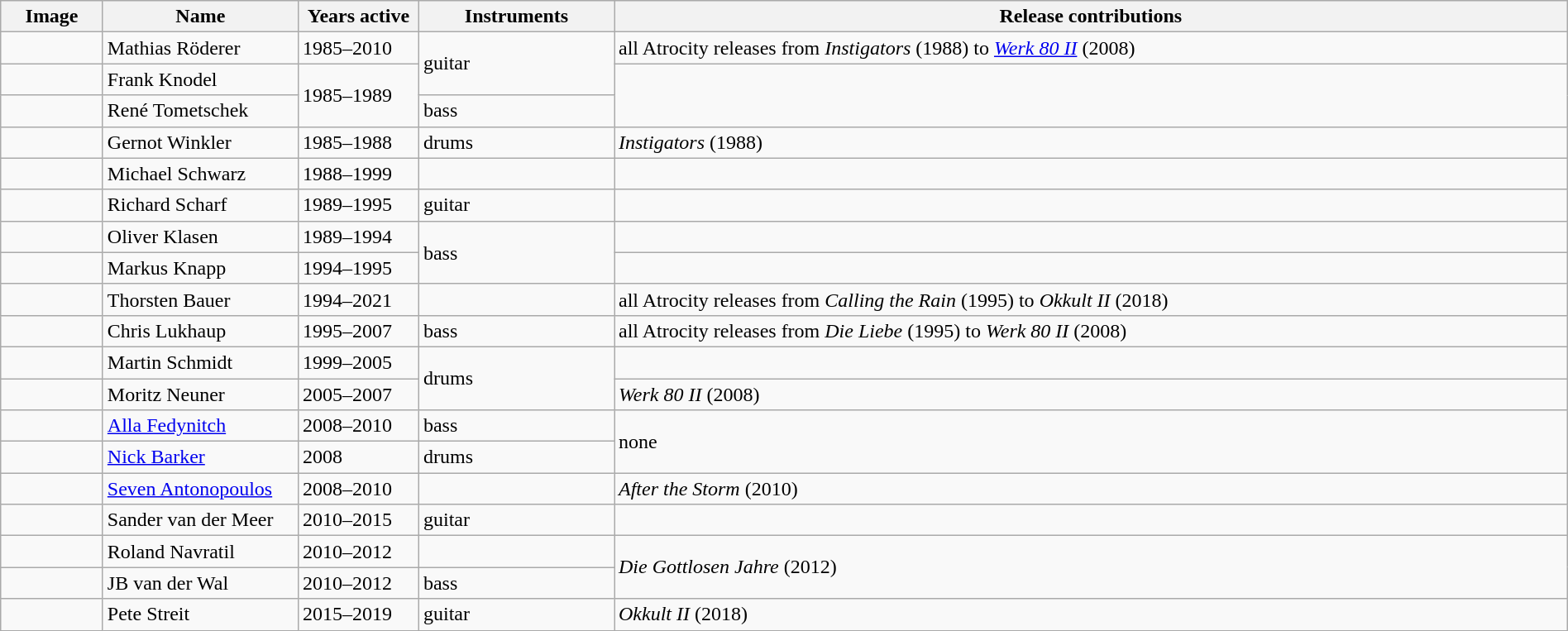<table class="wikitable" border="1" width=100%>
<tr>
<th width="75">Image</th>
<th width="150">Name</th>
<th width="90">Years active</th>
<th width="150">Instruments</th>
<th>Release contributions</th>
</tr>
<tr>
<td></td>
<td>Mathias Röderer</td>
<td>1985–2010</td>
<td rowspan="2">guitar</td>
<td>all Atrocity releases from <em>Instigators</em> (1988) to <em><a href='#'>Werk 80 II</a></em> (2008)</td>
</tr>
<tr>
<td></td>
<td>Frank Knodel</td>
<td rowspan="2">1985–1989</td>
<td rowspan="2"></td>
</tr>
<tr>
<td></td>
<td>René Tometschek</td>
<td>bass</td>
</tr>
<tr>
<td></td>
<td>Gernot Winkler</td>
<td>1985–1988</td>
<td>drums</td>
<td><em>Instigators</em> (1988)</td>
</tr>
<tr>
<td></td>
<td>Michael Schwarz</td>
<td>1988–1999</td>
<td></td>
<td></td>
</tr>
<tr>
<td></td>
<td>Richard Scharf</td>
<td>1989–1995</td>
<td>guitar</td>
<td></td>
</tr>
<tr>
<td></td>
<td>Oliver Klasen</td>
<td>1989–1994</td>
<td rowspan="2">bass</td>
<td></td>
</tr>
<tr>
<td></td>
<td>Markus Knapp</td>
<td>1994–1995</td>
<td></td>
</tr>
<tr>
<td></td>
<td>Thorsten Bauer</td>
<td>1994–2021</td>
<td></td>
<td>all Atrocity releases from <em>Calling the Rain</em> (1995) to <em>Okkult II</em> (2018)</td>
</tr>
<tr>
<td></td>
<td>Chris Lukhaup</td>
<td>1995–2007</td>
<td>bass</td>
<td>all Atrocity releases from <em>Die Liebe</em> (1995) to <em>Werk 80 II</em> (2008)</td>
</tr>
<tr>
<td></td>
<td>Martin Schmidt</td>
<td>1999–2005</td>
<td rowspan="2">drums</td>
<td></td>
</tr>
<tr>
<td></td>
<td>Moritz Neuner</td>
<td>2005–2007</td>
<td><em>Werk 80 II</em> (2008)</td>
</tr>
<tr>
<td></td>
<td><a href='#'>Alla Fedynitch</a></td>
<td>2008–2010</td>
<td>bass</td>
<td rowspan="2">none</td>
</tr>
<tr>
<td></td>
<td><a href='#'>Nick Barker</a></td>
<td>2008</td>
<td>drums</td>
</tr>
<tr>
<td></td>
<td><a href='#'>Seven Antonopoulos</a></td>
<td>2008–2010</td>
<td></td>
<td><em>After the Storm</em> (2010)</td>
</tr>
<tr>
<td></td>
<td>Sander van der Meer</td>
<td>2010–2015</td>
<td>guitar</td>
<td></td>
</tr>
<tr>
<td></td>
<td>Roland Navratil</td>
<td>2010–2012</td>
<td></td>
<td rowspan="2"><em>Die Gottlosen Jahre</em> (2012)</td>
</tr>
<tr>
<td></td>
<td>JB van der Wal</td>
<td>2010–2012</td>
<td>bass</td>
</tr>
<tr>
<td></td>
<td>Pete Streit</td>
<td>2015–2019</td>
<td>guitar</td>
<td><em>Okkult II</em> (2018)</td>
</tr>
</table>
